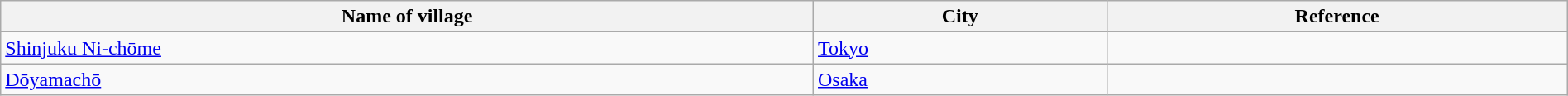<table class="wikitable" style="width: 100%">
<tr>
<th>Name of village</th>
<th>City </th>
<th>Reference</th>
</tr>
<tr>
<td><a href='#'>Shinjuku Ni-chōme</a></td>
<td><a href='#'>Tokyo</a></td>
<td></td>
</tr>
<tr>
<td><a href='#'>Dōyamachō</a></td>
<td><a href='#'>Osaka</a></td>
<td></td>
</tr>
</table>
